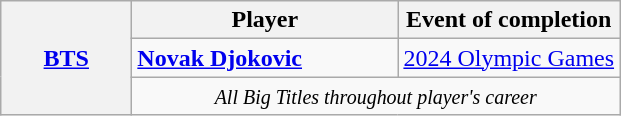<table class="wikitable nowrap">
<tr>
<th rowspan="3" width="80"><a href='#'>BTS</a></th>
<th>Player</th>
<th>Event of completion</th>
</tr>
<tr>
<td width="170"> <strong><a href='#'>Novak Djokovic</a></strong></td>
<td><a href='#'>2024 Olympic Games</a></td>
</tr>
<tr>
<td colspan="2" align="center"><small><em>All Big Titles throughout player's career</em></small></td>
</tr>
</table>
